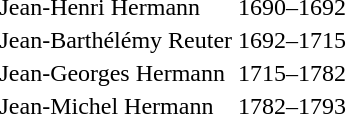<table>
<tr>
<td>Jean-Henri Hermann</td>
<td>1690–1692</td>
</tr>
<tr>
<td>Jean-Barthélémy Reuter</td>
<td>1692–1715</td>
</tr>
<tr>
<td>Jean-Georges Hermann</td>
<td>1715–1782</td>
</tr>
<tr>
<td>Jean-Michel Hermann</td>
<td>1782–1793</td>
</tr>
</table>
